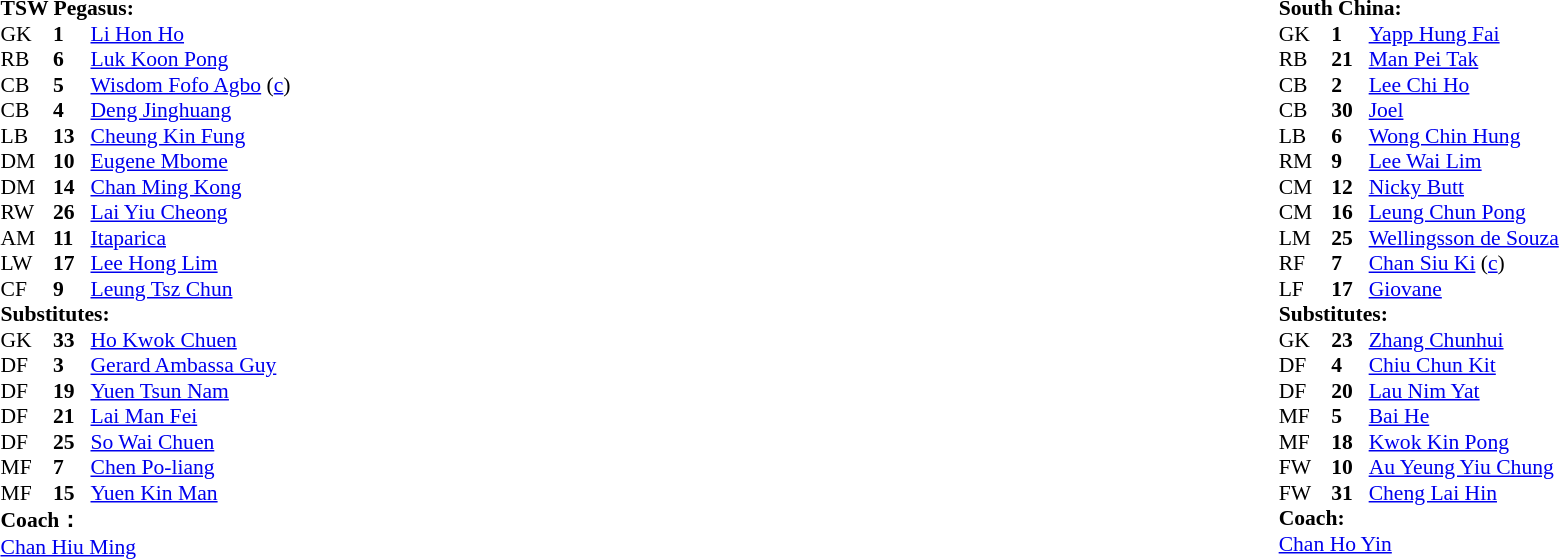<table width="100%">
<tr>
<td valign="top" width="50%"><br><table style="font-size: 90%" cellspacing="0" cellpadding="0">
<tr>
<td colspan="4"><strong>TSW Pegasus:</strong></td>
</tr>
<tr>
<th width="35"></th>
<th width="25"></th>
</tr>
<tr>
<td>GK</td>
<td><strong>1</strong></td>
<td> <a href='#'>Li Hon Ho</a></td>
</tr>
<tr>
<td>RB</td>
<td><strong>6</strong></td>
<td> <a href='#'>Luk Koon Pong</a></td>
<td></td>
<td></td>
</tr>
<tr>
<td>CB</td>
<td><strong>5</strong></td>
<td> <a href='#'>Wisdom Fofo Agbo</a> (<a href='#'>c</a>)</td>
</tr>
<tr>
<td>CB</td>
<td><strong>4</strong></td>
<td> <a href='#'>Deng Jinghuang</a></td>
</tr>
<tr>
<td>LB</td>
<td><strong>13</strong></td>
<td> <a href='#'>Cheung Kin Fung</a></td>
</tr>
<tr>
<td>DM</td>
<td><strong>10</strong></td>
<td> <a href='#'>Eugene Mbome</a></td>
<td></td>
<td></td>
</tr>
<tr>
<td>DM</td>
<td><strong>14</strong></td>
<td> <a href='#'>Chan Ming Kong</a></td>
</tr>
<tr>
<td>RW</td>
<td><strong>26</strong></td>
<td> <a href='#'>Lai Yiu Cheong</a></td>
<td></td>
<td></td>
</tr>
<tr>
<td>AM</td>
<td><strong>11</strong></td>
<td> <a href='#'>Itaparica</a></td>
</tr>
<tr>
<td>LW</td>
<td><strong>17</strong></td>
<td> <a href='#'>Lee Hong Lim</a></td>
<td></td>
</tr>
<tr>
<td>CF</td>
<td><strong>9</strong></td>
<td> <a href='#'>Leung Tsz Chun</a></td>
</tr>
<tr>
<td colspan=4><strong>Substitutes:</strong></td>
</tr>
<tr>
<td>GK</td>
<td><strong>33</strong></td>
<td> <a href='#'>Ho Kwok Chuen</a></td>
</tr>
<tr>
<td>DF</td>
<td><strong>3</strong></td>
<td> <a href='#'>Gerard Ambassa Guy</a></td>
<td></td>
<td></td>
</tr>
<tr>
<td>DF</td>
<td><strong>19</strong></td>
<td> <a href='#'>Yuen Tsun Nam</a></td>
</tr>
<tr>
<td>DF</td>
<td><strong>21</strong></td>
<td> <a href='#'>Lai Man Fei</a></td>
</tr>
<tr>
<td>DF</td>
<td><strong>25</strong></td>
<td> <a href='#'>So Wai Chuen</a></td>
<td></td>
<td></td>
</tr>
<tr>
<td>MF</td>
<td><strong>7</strong></td>
<td> <a href='#'>Chen Po-liang</a></td>
<td></td>
<td></td>
</tr>
<tr>
<td>MF</td>
<td><strong>15</strong></td>
<td> <a href='#'>Yuen Kin Man</a></td>
</tr>
<tr>
<td colspan=4><strong>Coach：</strong></td>
</tr>
<tr>
<td colspan="4"> <a href='#'>Chan Hiu Ming</a></td>
</tr>
</table>
</td>
<td valign="top"></td>
<td valign="top" width="50%"><br><table style="font-size: 90%" cellspacing="0" cellpadding="0" align=center>
<tr>
<td colspan="4"><strong>South China:</strong></td>
</tr>
<tr>
<th width="35"></th>
<th width="25"></th>
</tr>
<tr>
<td>GK</td>
<td><strong>1</strong></td>
<td> <a href='#'>Yapp Hung Fai</a></td>
</tr>
<tr>
<td>RB</td>
<td><strong>21</strong></td>
<td> <a href='#'>Man Pei Tak</a></td>
</tr>
<tr>
<td>CB</td>
<td><strong>2</strong></td>
<td> <a href='#'>Lee Chi Ho</a></td>
</tr>
<tr>
<td>CB</td>
<td><strong>30</strong></td>
<td> <a href='#'>Joel</a></td>
<td></td>
</tr>
<tr>
<td>LB</td>
<td><strong>6</strong></td>
<td> <a href='#'>Wong Chin Hung</a></td>
</tr>
<tr>
<td>RM</td>
<td><strong>9</strong></td>
<td> <a href='#'>Lee Wai Lim</a></td>
<td></td>
<td></td>
</tr>
<tr>
<td>CM</td>
<td><strong>12</strong></td>
<td> <a href='#'>Nicky Butt</a></td>
</tr>
<tr>
<td>CM</td>
<td><strong>16</strong></td>
<td> <a href='#'>Leung Chun Pong</a></td>
</tr>
<tr>
<td>LM</td>
<td><strong>25</strong></td>
<td> <a href='#'>Wellingsson de Souza</a></td>
<td></td>
<td></td>
</tr>
<tr>
<td>RF</td>
<td><strong>7</strong></td>
<td> <a href='#'>Chan Siu Ki</a> (<a href='#'>c</a>)</td>
<td></td>
<td></td>
</tr>
<tr>
<td>LF</td>
<td><strong>17</strong></td>
<td> <a href='#'>Giovane</a></td>
</tr>
<tr>
<td colspan=4><strong>Substitutes:</strong></td>
</tr>
<tr>
<td>GK</td>
<td><strong>23</strong></td>
<td> <a href='#'>Zhang Chunhui</a></td>
</tr>
<tr>
<td>DF</td>
<td><strong>4</strong></td>
<td> <a href='#'>Chiu Chun Kit</a></td>
</tr>
<tr>
<td>DF</td>
<td><strong>20</strong></td>
<td> <a href='#'>Lau Nim Yat</a></td>
</tr>
<tr>
<td>MF</td>
<td><strong>5</strong></td>
<td> <a href='#'>Bai He</a></td>
<td></td>
<td></td>
</tr>
<tr>
<td>MF</td>
<td><strong>18</strong></td>
<td> <a href='#'>Kwok Kin Pong</a></td>
<td></td>
<td></td>
</tr>
<tr>
<td>FW</td>
<td><strong>10</strong></td>
<td> <a href='#'>Au Yeung Yiu Chung</a></td>
</tr>
<tr>
<td>FW</td>
<td><strong>31</strong></td>
<td> <a href='#'>Cheng Lai Hin</a></td>
<td></td>
<td></td>
</tr>
<tr>
<td colspan=4><strong>Coach:</strong></td>
</tr>
<tr>
<td colspan="4"> <a href='#'>Chan Ho Yin</a></td>
</tr>
<tr>
</tr>
</table>
</td>
</tr>
</table>
